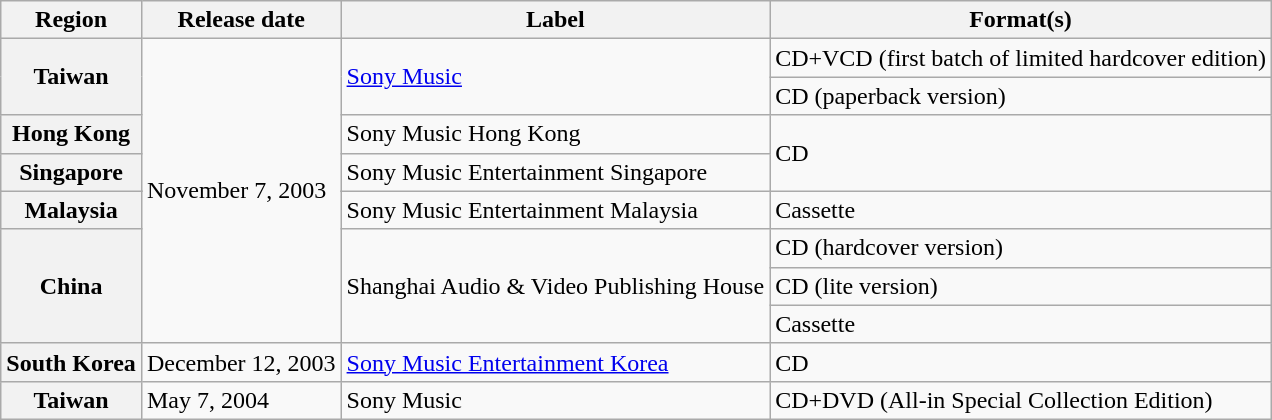<table class="wikitable plainrowheaders">
<tr>
<th>Region</th>
<th>Release date</th>
<th>Label</th>
<th>Format(s)</th>
</tr>
<tr>
<th scope="row" rowspan="2">Taiwan</th>
<td rowspan="9">November 7, 2003</td>
<td rowspan="2"><a href='#'>Sony Music</a></td>
<td>CD+VCD (first batch of limited hardcover edition)</td>
</tr>
<tr>
<td>CD (paperback version)</td>
</tr>
<tr>
<th scope="row">Hong Kong</th>
<td>Sony Music Hong Kong</td>
<td rowspan="3">CD</td>
</tr>
<tr>
<th scope="row">Singapore</th>
<td>Sony Music Entertainment Singapore</td>
</tr>
<tr>
<th scope="row" rowspan="2">Malaysia</th>
<td rowspan="2">Sony Music Entertainment Malaysia</td>
</tr>
<tr>
<td>Cassette</td>
</tr>
<tr>
<th scope="row" rowspan="3">China</th>
<td rowspan="3">Shanghai Audio & Video Publishing House</td>
<td>CD (hardcover version)</td>
</tr>
<tr>
<td>CD (lite version)</td>
</tr>
<tr>
<td>Cassette</td>
</tr>
<tr>
<th scope="row">South Korea</th>
<td>December 12, 2003</td>
<td><a href='#'>Sony Music Entertainment Korea</a></td>
<td>CD</td>
</tr>
<tr>
<th scope="row">Taiwan</th>
<td>May 7, 2004</td>
<td>Sony Music</td>
<td>CD+DVD (All-in Special Collection Edition)</td>
</tr>
</table>
